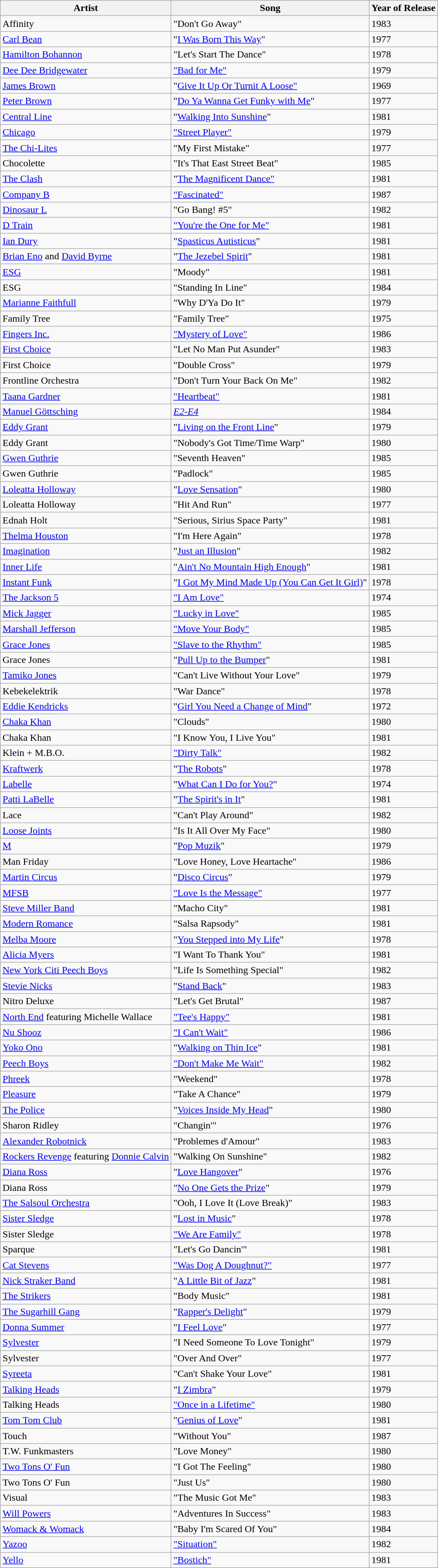<table class="wikitable sortable">
<tr>
<th>Artist</th>
<th>Song</th>
<th>Year of Release</th>
</tr>
<tr>
<td>Affinity</td>
<td>"Don't Go Away"</td>
<td>1983</td>
</tr>
<tr>
<td><a href='#'>Carl Bean</a></td>
<td>"<a href='#'>I Was Born This Way</a>"</td>
<td>1977</td>
</tr>
<tr>
<td><a href='#'>Hamilton Bohannon</a></td>
<td>"Let's Start The Dance"</td>
<td>1978</td>
</tr>
<tr>
<td><a href='#'>Dee Dee Bridgewater</a></td>
<td><a href='#'>"Bad for Me"</a></td>
<td>1979</td>
</tr>
<tr>
<td><a href='#'>James Brown</a></td>
<td>"<a href='#'>Give It Up Or Turnit A Loose"</a></td>
<td>1969</td>
</tr>
<tr>
<td><a href='#'>Peter Brown</a></td>
<td>"<a href='#'>Do Ya Wanna Get Funky with Me</a>"</td>
<td>1977</td>
</tr>
<tr>
<td><a href='#'>Central Line</a></td>
<td>"<a href='#'>Walking Into Sunshine</a>"</td>
<td>1981</td>
</tr>
<tr>
<td><a href='#'>Chicago</a></td>
<td><a href='#'>"Street Player"</a></td>
<td>1979</td>
</tr>
<tr>
<td><a href='#'>The Chi-Lites</a></td>
<td>"My First Mistake"</td>
<td>1977</td>
</tr>
<tr>
<td>Chocolette</td>
<td>"It's That East Street Beat"</td>
<td>1985</td>
</tr>
<tr>
<td><a href='#'>The Clash</a></td>
<td>"<a href='#'>The Magnificent Dance"</a></td>
<td>1981</td>
</tr>
<tr>
<td><a href='#'>Company B</a></td>
<td><a href='#'>"Fascinated"</a></td>
<td>1987</td>
</tr>
<tr>
<td><a href='#'>Dinosaur L</a></td>
<td>"Go Bang! #5"</td>
<td>1982</td>
</tr>
<tr>
<td><a href='#'>D Train</a></td>
<td><a href='#'>"You're the One for Me"</a></td>
<td>1981</td>
</tr>
<tr>
<td><a href='#'>Ian Dury</a></td>
<td>"<a href='#'>Spasticus Autisticus</a>"</td>
<td>1981</td>
</tr>
<tr>
<td><a href='#'>Brian Eno</a> and <a href='#'>David Byrne</a></td>
<td>"<a href='#'>The Jezebel Spirit</a>"</td>
<td>1981</td>
</tr>
<tr>
<td><a href='#'>ESG</a></td>
<td>"Moody"</td>
<td>1981</td>
</tr>
<tr>
<td>ESG</td>
<td>"Standing In Line"</td>
<td>1984</td>
</tr>
<tr>
<td><a href='#'>Marianne Faithfull</a></td>
<td>"Why D'Ya Do It"</td>
<td>1979</td>
</tr>
<tr>
<td>Family Tree</td>
<td>"Family Tree"</td>
<td>1975</td>
</tr>
<tr>
<td><a href='#'>Fingers Inc.</a></td>
<td><a href='#'>"Mystery of Love"</a></td>
<td>1986</td>
</tr>
<tr>
<td><a href='#'>First Choice</a></td>
<td>"Let No Man Put Asunder"</td>
<td>1983</td>
</tr>
<tr>
<td>First Choice</td>
<td>"Double Cross"</td>
<td>1979</td>
</tr>
<tr>
<td>Frontline Orchestra</td>
<td>"Don't Turn Your Back On Me"</td>
<td>1982</td>
</tr>
<tr>
<td><a href='#'>Taana Gardner</a></td>
<td><a href='#'>"Heartbeat"</a></td>
<td>1981</td>
</tr>
<tr>
<td><a href='#'>Manuel Göttsching</a></td>
<td><em><a href='#'>E2-E4</a></em></td>
<td>1984</td>
</tr>
<tr>
<td><a href='#'>Eddy Grant</a></td>
<td>"<a href='#'>Living on the Front Line</a>"</td>
<td>1979</td>
</tr>
<tr>
<td>Eddy Grant</td>
<td>"Nobody's Got Time/Time Warp"</td>
<td>1980</td>
</tr>
<tr>
<td><a href='#'>Gwen Guthrie</a></td>
<td>"Seventh Heaven"</td>
<td>1985</td>
</tr>
<tr>
<td>Gwen Guthrie</td>
<td>"Padlock"</td>
<td>1985</td>
</tr>
<tr>
<td><a href='#'>Loleatta Holloway</a></td>
<td>"<a href='#'>Love Sensation</a>"</td>
<td>1980</td>
</tr>
<tr>
<td>Loleatta Holloway</td>
<td>"Hit And Run"</td>
<td>1977</td>
</tr>
<tr>
<td>Ednah Holt</td>
<td>"Serious, Sirius Space Party"</td>
<td>1981</td>
</tr>
<tr>
<td><a href='#'>Thelma Houston</a></td>
<td>"I'm Here Again"</td>
<td>1978</td>
</tr>
<tr>
<td><a href='#'>Imagination</a></td>
<td>"<a href='#'>Just an Illusion</a>"</td>
<td>1982</td>
</tr>
<tr>
<td><a href='#'>Inner Life</a></td>
<td>"<a href='#'>Ain't No Mountain High Enough</a>"</td>
<td>1981</td>
</tr>
<tr>
<td><a href='#'>Instant Funk</a></td>
<td>"<a href='#'>I Got My Mind Made Up (You Can Get It Girl)</a>"</td>
<td>1978</td>
</tr>
<tr>
<td><a href='#'>The Jackson 5</a></td>
<td><a href='#'>"I Am Love"</a></td>
<td>1974</td>
</tr>
<tr>
<td><a href='#'>Mick Jagger</a></td>
<td><a href='#'>"Lucky in Love"</a></td>
<td>1985</td>
</tr>
<tr>
<td><a href='#'>Marshall Jefferson</a></td>
<td><a href='#'>"Move Your Body"</a></td>
<td>1985</td>
</tr>
<tr>
<td><a href='#'>Grace Jones</a></td>
<td><a href='#'>"Slave to the Rhythm"</a></td>
<td>1985</td>
</tr>
<tr>
<td>Grace Jones</td>
<td>"<a href='#'>Pull Up to the Bumper</a>"</td>
<td>1981</td>
</tr>
<tr>
<td><a href='#'>Tamiko Jones</a></td>
<td>"Can't Live Without Your Love"</td>
<td>1979</td>
</tr>
<tr>
<td>Kebekelektrik</td>
<td>"War Dance"</td>
<td>1978</td>
</tr>
<tr>
<td><a href='#'>Eddie Kendricks</a></td>
<td>"<a href='#'>Girl You Need a Change of Mind</a>"</td>
<td>1972</td>
</tr>
<tr>
<td><a href='#'>Chaka Khan</a></td>
<td>"Clouds"</td>
<td>1980</td>
</tr>
<tr>
<td>Chaka Khan</td>
<td>"I Know You, I Live You"</td>
<td>1981</td>
</tr>
<tr>
<td>Klein + M.B.O.</td>
<td><a href='#'>"Dirty Talk"</a></td>
<td>1982</td>
</tr>
<tr>
<td><a href='#'>Kraftwerk</a></td>
<td>"<a href='#'>The Robots</a>"</td>
<td>1978</td>
</tr>
<tr>
<td><a href='#'>Labelle</a></td>
<td>"<a href='#'>What Can I Do for You?</a>"</td>
<td>1974</td>
</tr>
<tr>
<td><a href='#'>Patti LaBelle</a></td>
<td>"<a href='#'>The Spirit's in It</a>"</td>
<td>1981</td>
</tr>
<tr>
<td>Lace</td>
<td>"Can't Play Around"</td>
<td>1982</td>
</tr>
<tr>
<td><a href='#'>Loose Joints</a></td>
<td>"Is It All Over My Face"</td>
<td>1980</td>
</tr>
<tr>
<td><a href='#'>M</a></td>
<td>"<a href='#'>Pop Muzik</a>"</td>
<td>1979</td>
</tr>
<tr>
<td>Man Friday</td>
<td>"Love Honey, Love Heartache"</td>
<td>1986</td>
</tr>
<tr>
<td><a href='#'>Martin Circus</a></td>
<td>"<a href='#'>Disco Circus</a>"</td>
<td>1979</td>
</tr>
<tr>
<td><a href='#'>MFSB</a></td>
<td><a href='#'>"Love Is the Message"</a></td>
<td>1977</td>
</tr>
<tr>
<td><a href='#'>Steve Miller Band</a></td>
<td>"Macho City"</td>
<td>1981</td>
</tr>
<tr>
<td><a href='#'>Modern Romance</a></td>
<td>"Salsa Rapsody"</td>
<td>1981</td>
</tr>
<tr>
<td><a href='#'>Melba Moore</a></td>
<td>"<a href='#'>You Stepped into My Life</a>"</td>
<td>1978</td>
</tr>
<tr>
<td><a href='#'>Alicia Myers</a></td>
<td>"I Want To Thank You"</td>
<td>1981</td>
</tr>
<tr>
<td><a href='#'>New York Citi Peech Boys</a></td>
<td>"Life Is Something Special"</td>
<td>1982</td>
</tr>
<tr>
<td><a href='#'>Stevie Nicks</a></td>
<td>"<a href='#'>Stand Back</a>"</td>
<td>1983</td>
</tr>
<tr>
<td>Nitro Deluxe</td>
<td>"Let's Get Brutal"</td>
<td>1987</td>
</tr>
<tr>
<td><a href='#'>North End</a> featuring Michelle Wallace</td>
<td><a href='#'>"Tee's Happy"</a></td>
<td>1981</td>
</tr>
<tr>
<td><a href='#'>Nu Shooz</a></td>
<td><a href='#'>"I Can't Wait"</a></td>
<td>1986</td>
</tr>
<tr>
<td><a href='#'>Yoko Ono</a></td>
<td>"<a href='#'>Walking on Thin Ice</a>"</td>
<td>1981</td>
</tr>
<tr>
<td><a href='#'>Peech Boys</a></td>
<td><a href='#'>"Don't Make Me Wait"</a></td>
<td>1982</td>
</tr>
<tr>
<td><a href='#'>Phreek</a></td>
<td>"Weekend"</td>
<td>1978</td>
</tr>
<tr>
<td><a href='#'>Pleasure</a></td>
<td>"Take A Chance"</td>
<td>1979</td>
</tr>
<tr>
<td><a href='#'>The Police</a></td>
<td>"<a href='#'>Voices Inside My Head</a>"</td>
<td>1980</td>
</tr>
<tr>
<td>Sharon Ridley</td>
<td>"Changin'"</td>
<td>1976</td>
</tr>
<tr>
<td><a href='#'>Alexander Robotnick</a></td>
<td>"Problemes d'Amour"</td>
<td>1983</td>
</tr>
<tr>
<td><a href='#'>Rockers Revenge</a> featuring <a href='#'>Donnie Calvin</a></td>
<td>"Walking On Sunshine"</td>
<td>1982</td>
</tr>
<tr>
<td><a href='#'>Diana Ross</a></td>
<td>"<a href='#'>Love Hangover</a>"</td>
<td>1976</td>
</tr>
<tr>
<td>Diana Ross</td>
<td>"<a href='#'>No One Gets the Prize</a>"</td>
<td>1979</td>
</tr>
<tr>
<td><a href='#'>The Salsoul Orchestra</a></td>
<td>"Ooh, I Love It (Love Break)"</td>
<td>1983</td>
</tr>
<tr>
<td><a href='#'>Sister Sledge</a></td>
<td>"<a href='#'>Lost in Music</a>"</td>
<td>1978</td>
</tr>
<tr>
<td>Sister Sledge</td>
<td><a href='#'>"We Are Family"</a></td>
<td>1978</td>
</tr>
<tr>
<td>Sparque</td>
<td>"Let's Go Dancin'"</td>
<td>1981</td>
</tr>
<tr>
<td><a href='#'>Cat Stevens</a></td>
<td><a href='#'>"Was Dog A Doughnut?"</a></td>
<td>1977</td>
</tr>
<tr>
<td><a href='#'>Nick Straker Band</a></td>
<td>"<a href='#'>A Little Bit of Jazz</a>"</td>
<td>1981</td>
</tr>
<tr>
<td><a href='#'>The Strikers</a></td>
<td>"Body Music"</td>
<td>1981</td>
</tr>
<tr>
<td><a href='#'>The Sugarhill Gang</a></td>
<td>"<a href='#'>Rapper's Delight</a>"</td>
<td>1979</td>
</tr>
<tr>
<td><a href='#'>Donna Summer</a></td>
<td>"<a href='#'>I Feel Love</a>"</td>
<td>1977</td>
</tr>
<tr>
<td><a href='#'>Sylvester</a></td>
<td>"I Need Someone To Love Tonight"</td>
<td>1979</td>
</tr>
<tr>
<td>Sylvester</td>
<td>"Over And Over"</td>
<td>1977</td>
</tr>
<tr>
<td><a href='#'>Syreeta</a></td>
<td>"Can't Shake Your Love"</td>
<td>1981</td>
</tr>
<tr>
<td><a href='#'>Talking Heads</a></td>
<td>"<a href='#'>I Zimbra</a>"</td>
<td>1979</td>
</tr>
<tr>
<td>Talking Heads</td>
<td><a href='#'>"Once in a Lifetime"</a></td>
<td>1980</td>
</tr>
<tr>
<td><a href='#'>Tom Tom Club</a></td>
<td>"<a href='#'>Genius of Love</a>"</td>
<td>1981</td>
</tr>
<tr>
<td>Touch</td>
<td>"Without You"</td>
<td>1987</td>
</tr>
<tr>
<td>T.W. Funkmasters</td>
<td>"Love Money"</td>
<td>1980</td>
</tr>
<tr>
<td><a href='#'>Two Tons O' Fun</a></td>
<td>"I Got The Feeling"</td>
<td>1980</td>
</tr>
<tr>
<td>Two Tons O' Fun</td>
<td>"Just Us"</td>
<td>1980</td>
</tr>
<tr>
<td>Visual</td>
<td>"The Music Got Me"</td>
<td>1983</td>
</tr>
<tr>
<td><a href='#'>Will Powers</a></td>
<td>"Adventures In Success"</td>
<td>1983</td>
</tr>
<tr>
<td><a href='#'>Womack & Womack</a></td>
<td>"Baby I'm Scared Of You"</td>
<td>1984</td>
</tr>
<tr>
<td><a href='#'>Yazoo</a></td>
<td><a href='#'>"Situation"</a></td>
<td>1982</td>
</tr>
<tr>
<td><a href='#'>Yello</a></td>
<td><a href='#'>"Bostich"</a></td>
<td>1981</td>
</tr>
</table>
